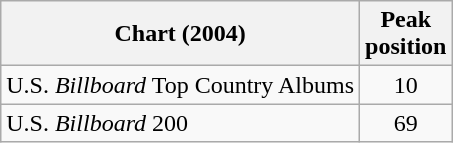<table class="wikitable">
<tr>
<th>Chart (2004)</th>
<th>Peak<br>position</th>
</tr>
<tr>
<td>U.S. <em>Billboard</em> Top Country Albums</td>
<td align="center">10</td>
</tr>
<tr>
<td>U.S. <em>Billboard</em> 200</td>
<td align="center">69</td>
</tr>
</table>
